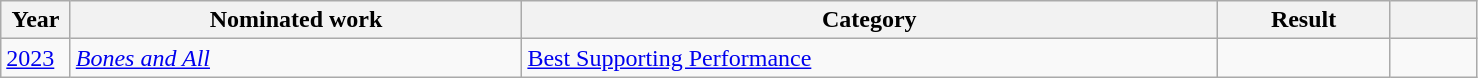<table class=wikitable>
<tr>
<th width=4%>Year</th>
<th width=26%>Nominated work</th>
<th width=40%>Category</th>
<th width=10%>Result</th>
<th width=5%></th>
</tr>
<tr>
<td><a href='#'>2023</a></td>
<td><em><a href='#'>Bones and All</a></em></td>
<td><a href='#'>Best Supporting Performance</a></td>
<td></td>
<td style="text-align:center;"></td>
</tr>
</table>
